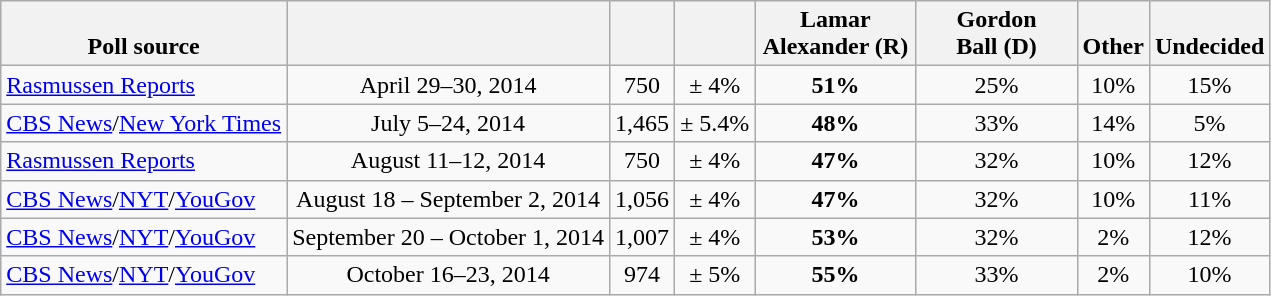<table class="wikitable" style="text-align:center">
<tr valign= bottom>
<th>Poll source</th>
<th></th>
<th></th>
<th></th>
<th style="width:100px;">Lamar<br>Alexander (R)</th>
<th style="width:100px;">Gordon<br>Ball (D)</th>
<th>Other</th>
<th>Undecided</th>
</tr>
<tr>
<td align=left><a href='#'>Rasmussen Reports</a></td>
<td>April 29–30, 2014</td>
<td>750</td>
<td>± 4%</td>
<td><strong>51%</strong></td>
<td>25%</td>
<td>10%</td>
<td>15%</td>
</tr>
<tr>
<td align=left><a href='#'>CBS News</a>/<a href='#'>New York Times</a></td>
<td>July 5–24, 2014</td>
<td>1,465</td>
<td>± 5.4%</td>
<td><strong>48%</strong></td>
<td>33%</td>
<td>14%</td>
<td>5%</td>
</tr>
<tr>
<td align=left><a href='#'>Rasmussen Reports</a></td>
<td>August 11–12, 2014</td>
<td>750</td>
<td>± 4%</td>
<td><strong>47%</strong></td>
<td>32%</td>
<td>10%</td>
<td>12%</td>
</tr>
<tr>
<td align=left><a href='#'>CBS News</a>/<a href='#'>NYT</a>/<a href='#'>YouGov</a></td>
<td>August 18 – September 2, 2014</td>
<td>1,056</td>
<td>± 4%</td>
<td><strong>47%</strong></td>
<td>32%</td>
<td>10%</td>
<td>11%</td>
</tr>
<tr>
<td align=left><a href='#'>CBS News</a>/<a href='#'>NYT</a>/<a href='#'>YouGov</a></td>
<td>September 20 – October 1, 2014</td>
<td>1,007</td>
<td>± 4%</td>
<td><strong>53%</strong></td>
<td>32%</td>
<td>2%</td>
<td>12%</td>
</tr>
<tr>
<td align=left><a href='#'>CBS News</a>/<a href='#'>NYT</a>/<a href='#'>YouGov</a></td>
<td>October 16–23, 2014</td>
<td>974</td>
<td>± 5%</td>
<td><strong>55%</strong></td>
<td>33%</td>
<td>2%</td>
<td>10%</td>
</tr>
</table>
